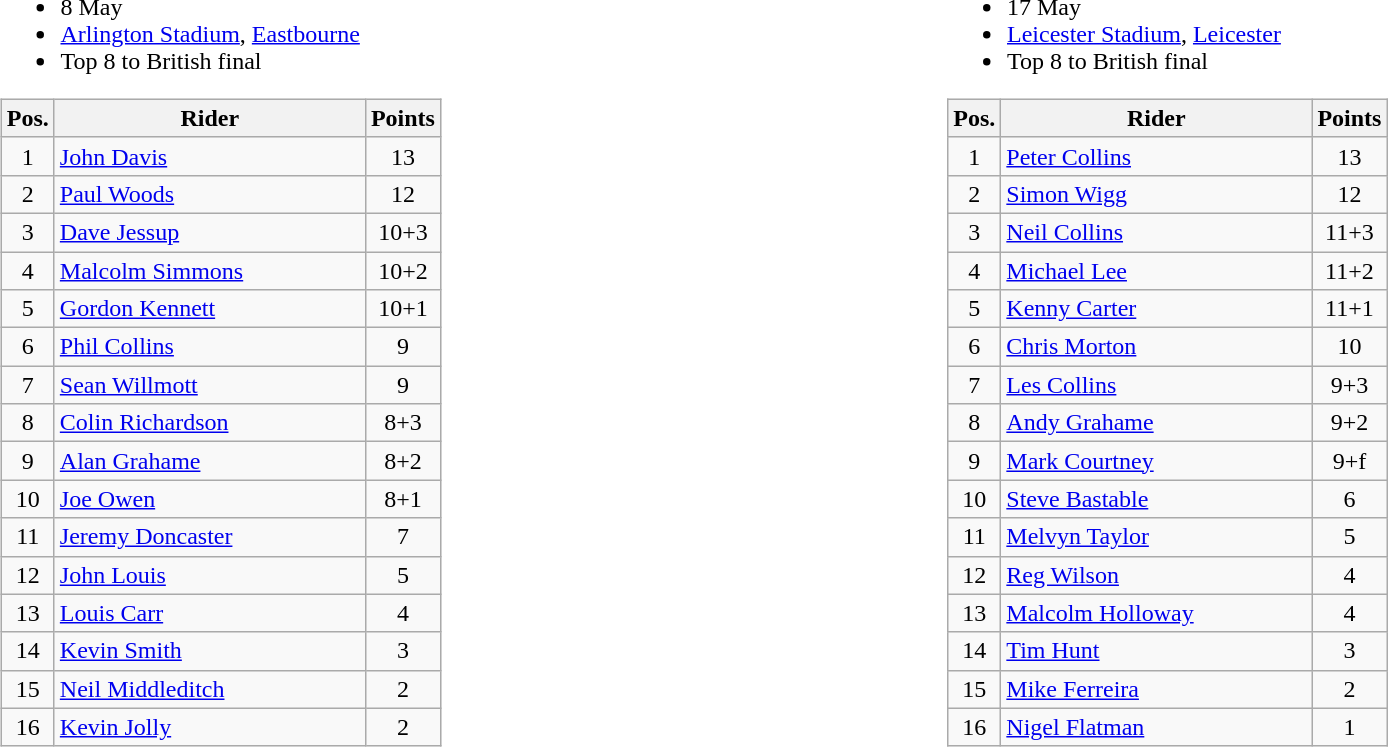<table width=100%>
<tr>
<td width=50% valign=top><br><ul><li>8 May</li><li> <a href='#'>Arlington Stadium</a>, <a href='#'>Eastbourne</a></li><li>Top 8 to British final</li></ul><table class="wikitable" style="text-align:center;">
<tr>
<th width=25px>Pos.</th>
<th width=200px>Rider</th>
<th width=40px>Points</th>
</tr>
<tr>
<td>1</td>
<td align=left><a href='#'>John Davis</a></td>
<td>13</td>
</tr>
<tr>
<td>2</td>
<td align=left><a href='#'>Paul Woods</a></td>
<td>12</td>
</tr>
<tr>
<td>3</td>
<td align=left><a href='#'>Dave Jessup</a></td>
<td>10+3</td>
</tr>
<tr>
<td>4</td>
<td align=left><a href='#'>Malcolm Simmons</a></td>
<td>10+2</td>
</tr>
<tr>
<td>5</td>
<td align=left><a href='#'>Gordon Kennett</a></td>
<td>10+1</td>
</tr>
<tr>
<td>6</td>
<td align=left><a href='#'>Phil Collins</a></td>
<td>9</td>
</tr>
<tr>
<td>7</td>
<td align=left><a href='#'>Sean Willmott</a></td>
<td>9</td>
</tr>
<tr>
<td>8</td>
<td align=left><a href='#'>Colin Richardson</a></td>
<td>8+3</td>
</tr>
<tr>
<td>9</td>
<td align=left><a href='#'>Alan Grahame</a></td>
<td>8+2</td>
</tr>
<tr>
<td>10</td>
<td align=left><a href='#'>Joe Owen</a></td>
<td>8+1</td>
</tr>
<tr>
<td>11</td>
<td align=left><a href='#'>Jeremy Doncaster</a></td>
<td>7</td>
</tr>
<tr>
<td>12</td>
<td align=left><a href='#'>John Louis</a></td>
<td>5</td>
</tr>
<tr>
<td>13</td>
<td align=left><a href='#'>Louis Carr</a></td>
<td>4</td>
</tr>
<tr>
<td>14</td>
<td align=left><a href='#'>Kevin Smith</a></td>
<td>3</td>
</tr>
<tr>
<td>15</td>
<td align=left><a href='#'>Neil Middleditch</a></td>
<td>2</td>
</tr>
<tr>
<td>16</td>
<td align=left><a href='#'>Kevin Jolly</a></td>
<td>2</td>
</tr>
</table>
</td>
<td width=50% valign=top><br><ul><li>17 May</li><li> <a href='#'>Leicester Stadium</a>, <a href='#'>Leicester</a></li><li>Top 8 to British final</li></ul><table class="wikitable" style="text-align:center;">
<tr>
<th width=25px>Pos.</th>
<th width=200px>Rider</th>
<th width=40px>Points</th>
</tr>
<tr>
<td>1</td>
<td align=left><a href='#'>Peter Collins</a></td>
<td>13</td>
</tr>
<tr>
<td>2</td>
<td align=left><a href='#'>Simon Wigg</a></td>
<td>12</td>
</tr>
<tr>
<td>3</td>
<td align=left><a href='#'>Neil Collins</a></td>
<td>11+3</td>
</tr>
<tr>
<td>4</td>
<td align=left><a href='#'>Michael Lee</a></td>
<td>11+2</td>
</tr>
<tr>
<td>5</td>
<td align=left><a href='#'>Kenny Carter</a></td>
<td>11+1</td>
</tr>
<tr>
<td>6</td>
<td align=left><a href='#'>Chris Morton</a></td>
<td>10</td>
</tr>
<tr>
<td>7</td>
<td align=left><a href='#'>Les Collins</a></td>
<td>9+3</td>
</tr>
<tr>
<td>8</td>
<td align=left><a href='#'>Andy Grahame</a></td>
<td>9+2</td>
</tr>
<tr>
<td>9</td>
<td align=left><a href='#'>Mark Courtney</a></td>
<td>9+f</td>
</tr>
<tr>
<td>10</td>
<td align=left><a href='#'>Steve Bastable</a></td>
<td>6</td>
</tr>
<tr>
<td>11</td>
<td align=left><a href='#'>Melvyn Taylor</a></td>
<td>5</td>
</tr>
<tr>
<td>12</td>
<td align=left><a href='#'>Reg Wilson</a></td>
<td>4</td>
</tr>
<tr>
<td>13</td>
<td align=left><a href='#'>Malcolm Holloway</a></td>
<td>4</td>
</tr>
<tr>
<td>14</td>
<td align=left><a href='#'>Tim Hunt</a></td>
<td>3</td>
</tr>
<tr>
<td>15</td>
<td align=left><a href='#'>Mike Ferreira</a></td>
<td>2</td>
</tr>
<tr>
<td>16</td>
<td align=left><a href='#'>Nigel Flatman</a></td>
<td>1</td>
</tr>
</table>
</td>
</tr>
</table>
